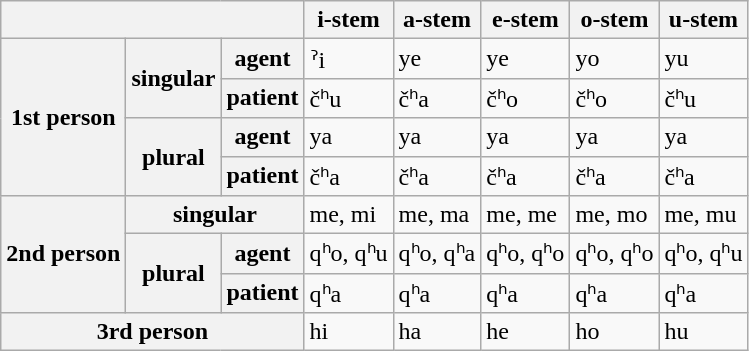<table class="wikitable">
<tr>
<th colspan="3"></th>
<th>i-stem</th>
<th>a-stem</th>
<th>e-stem</th>
<th>o-stem</th>
<th>u-stem</th>
</tr>
<tr>
<th rowspan="4">1st person</th>
<th rowspan="2">singular</th>
<th>agent</th>
<td>ˀi</td>
<td>ye</td>
<td>ye</td>
<td>yo</td>
<td>yu</td>
</tr>
<tr>
<th>patient</th>
<td>čʰu</td>
<td>čʰa</td>
<td>čʰo</td>
<td>čʰo</td>
<td>čʰu</td>
</tr>
<tr>
<th rowspan="2">plural</th>
<th>agent</th>
<td>ya</td>
<td>ya</td>
<td>ya</td>
<td>ya</td>
<td>ya</td>
</tr>
<tr>
<th>patient</th>
<td>čʰa</td>
<td>čʰa</td>
<td>čʰa</td>
<td>čʰa</td>
<td>čʰa</td>
</tr>
<tr>
<th rowspan="3">2nd person</th>
<th colspan="2">singular</th>
<td>me, mi</td>
<td>me, ma</td>
<td>me, me</td>
<td>me, mo</td>
<td>me, mu</td>
</tr>
<tr>
<th rowspan="2">plural</th>
<th>agent</th>
<td>qʰo, qʰu</td>
<td>qʰo, qʰa</td>
<td>qʰo, qʰo</td>
<td>qʰo, qʰo</td>
<td>qʰo, qʰu</td>
</tr>
<tr>
<th>patient</th>
<td>qʰa</td>
<td>qʰa</td>
<td>qʰa</td>
<td>qʰa</td>
<td>qʰa</td>
</tr>
<tr>
<th colspan="3">3rd person</th>
<td>hi</td>
<td>ha</td>
<td>he</td>
<td>ho</td>
<td>hu</td>
</tr>
</table>
